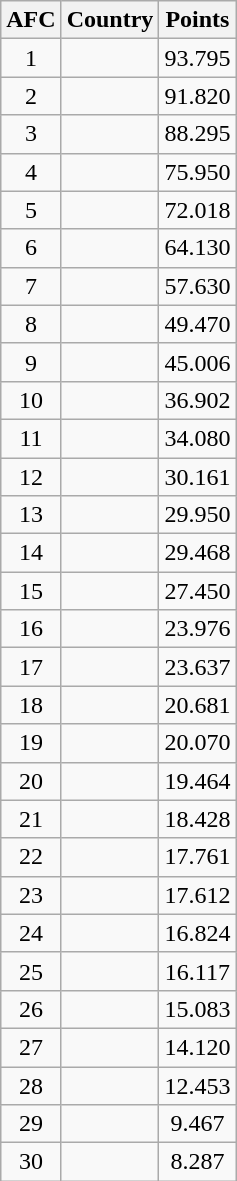<table class="wikitable" style="text-align:center;">
<tr>
<th>AFC</th>
<th>Country</th>
<th>Points</th>
</tr>
<tr>
<td>1</td>
<td style="text-align:left;"></td>
<td>93.795</td>
</tr>
<tr>
<td>2</td>
<td style="text-align:left;"></td>
<td>91.820</td>
</tr>
<tr>
<td>3</td>
<td style="text-align:left;"></td>
<td>88.295</td>
</tr>
<tr>
<td>4</td>
<td style="text-align:left;"></td>
<td>75.950</td>
</tr>
<tr>
<td>5</td>
<td style="text-align:left;"></td>
<td>72.018</td>
</tr>
<tr>
<td>6</td>
<td style="text-align:left;"></td>
<td>64.130</td>
</tr>
<tr>
<td>7</td>
<td style="text-align:left;"></td>
<td>57.630</td>
</tr>
<tr>
<td>8</td>
<td style="text-align:left;"></td>
<td>49.470</td>
</tr>
<tr>
<td>9</td>
<td style="text-align:left;"></td>
<td>45.006</td>
</tr>
<tr>
<td>10</td>
<td style="text-align:left;"></td>
<td>36.902</td>
</tr>
<tr>
<td>11</td>
<td style="text-align:left;"></td>
<td>34.080</td>
</tr>
<tr>
<td>12</td>
<td style="text-align:left;"></td>
<td>30.161</td>
</tr>
<tr>
<td>13</td>
<td style="text-align:left;"></td>
<td>29.950</td>
</tr>
<tr>
<td>14</td>
<td style="text-align:left;"></td>
<td>29.468</td>
</tr>
<tr>
<td>15</td>
<td style="text-align:left;"></td>
<td>27.450</td>
</tr>
<tr>
<td>16</td>
<td style="text-align:left;"></td>
<td>23.976</td>
</tr>
<tr>
<td>17</td>
<td style="text-align:left;"></td>
<td>23.637</td>
</tr>
<tr>
<td>18</td>
<td style="text-align:left;"></td>
<td>20.681</td>
</tr>
<tr>
<td>19</td>
<td style="text-align:left;"></td>
<td>20.070</td>
</tr>
<tr>
<td>20</td>
<td style="text-align:left;"></td>
<td>19.464</td>
</tr>
<tr>
<td>21</td>
<td style="text-align:left;"></td>
<td>18.428</td>
</tr>
<tr>
<td>22</td>
<td style="text-align:left;"></td>
<td>17.761</td>
</tr>
<tr>
<td>23</td>
<td style="text-align:left;"></td>
<td>17.612</td>
</tr>
<tr>
<td>24</td>
<td style="text-align:left;"></td>
<td>16.824</td>
</tr>
<tr>
<td>25</td>
<td style="text-align:left;"></td>
<td>16.117</td>
</tr>
<tr>
<td>26</td>
<td style="text-align:left;"></td>
<td>15.083</td>
</tr>
<tr>
<td>27</td>
<td style="text-align:left;"></td>
<td>14.120</td>
</tr>
<tr>
<td>28</td>
<td style="text-align:left;"></td>
<td>12.453</td>
</tr>
<tr>
<td>29</td>
<td style="text-align:left;"></td>
<td>9.467</td>
</tr>
<tr>
<td>30</td>
<td style="text-align:left;"></td>
<td>8.287</td>
</tr>
</table>
